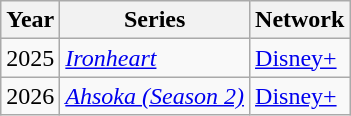<table class="wikitable sortable">
<tr>
<th>Year</th>
<th>Series</th>
<th>Network</th>
</tr>
<tr>
<td>2025</td>
<td><em><a href='#'>Ironheart</a></em></td>
<td><a href='#'>Disney+</a></td>
</tr>
<tr>
<td>2026</td>
<td><em><a href='#'>Ahsoka (Season 2)</a></em></td>
<td><a href='#'>Disney+</a></td>
</tr>
</table>
